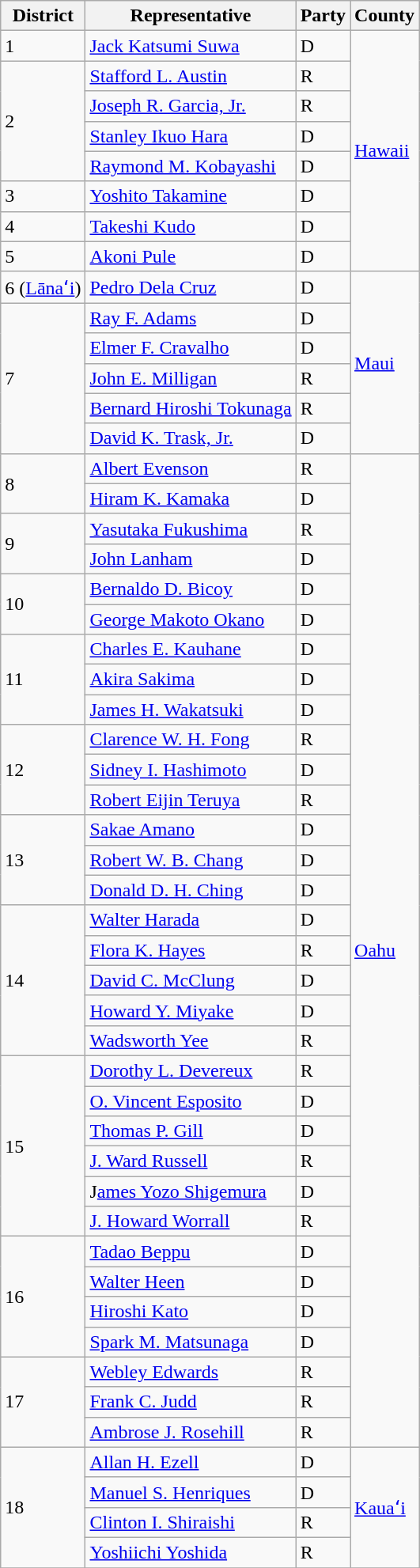<table class= "sortable wikitable">
<tr>
<th>District</th>
<th>Representative</th>
<th>Party</th>
<th>County</th>
</tr>
<tr>
<td rowspan=1>1</td>
<td><a href='#'>Jack Katsumi Suwa</a></td>
<td>D</td>
<td rowspan=8><a href='#'>Hawaii</a></td>
</tr>
<tr>
<td rowspan=4>2</td>
<td><a href='#'>Stafford L. Austin</a></td>
<td>R</td>
</tr>
<tr>
<td><a href='#'>Joseph R. Garcia, Jr.</a></td>
<td>R</td>
</tr>
<tr>
<td><a href='#'>Stanley Ikuo Hara</a></td>
<td>D</td>
</tr>
<tr>
<td><a href='#'>Raymond M. Kobayashi</a></td>
<td>D</td>
</tr>
<tr>
<td rowspan=1>3</td>
<td><a href='#'>Yoshito Takamine</a></td>
<td>D</td>
</tr>
<tr>
<td rowspan=1>4</td>
<td><a href='#'>Takeshi Kudo</a></td>
<td>D</td>
</tr>
<tr>
<td rowspan=1>5</td>
<td><a href='#'>Akoni Pule</a></td>
<td>D</td>
</tr>
<tr>
<td rowspan=1>6 (<a href='#'>Lānaʻi</a>)</td>
<td><a href='#'>Pedro Dela Cruz</a></td>
<td>D</td>
<td rowspan=6><a href='#'>Maui</a></td>
</tr>
<tr>
<td rowspan=5>7</td>
<td><a href='#'>Ray F. Adams</a></td>
<td>D</td>
</tr>
<tr>
<td><a href='#'>Elmer F. Cravalho</a></td>
<td>D</td>
</tr>
<tr>
<td><a href='#'>John E. Milligan</a></td>
<td>R</td>
</tr>
<tr>
<td><a href='#'>Bernard Hiroshi Tokunaga</a></td>
<td>R</td>
</tr>
<tr>
<td><a href='#'>David K. Trask, Jr.</a></td>
<td>D</td>
</tr>
<tr>
<td rowspan=2>8</td>
<td><a href='#'>Albert Evenson</a></td>
<td>R</td>
<td rowspan=33><a href='#'>Oahu</a></td>
</tr>
<tr>
<td><a href='#'>Hiram K. Kamaka</a></td>
<td>D</td>
</tr>
<tr>
<td rowspan=2>9</td>
<td><a href='#'>Yasutaka Fukushima</a></td>
<td>R</td>
</tr>
<tr>
<td><a href='#'>John Lanham</a></td>
<td>D</td>
</tr>
<tr>
<td rowspan=2>10</td>
<td><a href='#'>Bernaldo D. Bicoy</a></td>
<td>D</td>
</tr>
<tr>
<td><a href='#'>George Makoto Okano</a></td>
<td>D</td>
</tr>
<tr>
<td rowspan=3>11</td>
<td><a href='#'>Charles E. Kauhane</a></td>
<td>D</td>
</tr>
<tr>
<td><a href='#'>Akira Sakima</a></td>
<td>D</td>
</tr>
<tr>
<td><a href='#'>James H. Wakatsuki</a></td>
<td>D</td>
</tr>
<tr>
<td rowspan=3>12</td>
<td><a href='#'>Clarence W. H. Fong</a></td>
<td>R</td>
</tr>
<tr>
<td><a href='#'>Sidney I. Hashimoto</a></td>
<td>D</td>
</tr>
<tr>
<td><a href='#'>Robert Eijin Teruya</a></td>
<td>R</td>
</tr>
<tr>
<td rowspan=3>13</td>
<td><a href='#'>Sakae Amano</a></td>
<td>D</td>
</tr>
<tr>
<td><a href='#'>Robert W. B. Chang</a></td>
<td>D</td>
</tr>
<tr>
<td><a href='#'>Donald D. H. Ching</a></td>
<td>D</td>
</tr>
<tr>
<td rowspan=5>14</td>
<td><a href='#'>Walter Harada</a></td>
<td>D</td>
</tr>
<tr>
<td><a href='#'>Flora K. Hayes</a></td>
<td>R</td>
</tr>
<tr>
<td><a href='#'>David C. McClung</a></td>
<td>D</td>
</tr>
<tr>
<td><a href='#'>Howard Y. Miyake</a></td>
<td>D</td>
</tr>
<tr>
<td><a href='#'>Wadsworth Yee</a></td>
<td>R</td>
</tr>
<tr>
<td rowspan=6>15</td>
<td><a href='#'>Dorothy L. Devereux</a></td>
<td>R</td>
</tr>
<tr>
<td><a href='#'>O. Vincent Esposito</a></td>
<td>D</td>
</tr>
<tr>
<td><a href='#'>Thomas P. Gill</a></td>
<td>D</td>
</tr>
<tr>
<td><a href='#'>J. Ward Russell</a></td>
<td>R</td>
</tr>
<tr>
<td>J<a href='#'>ames Yozo Shigemura</a></td>
<td>D</td>
</tr>
<tr>
<td><a href='#'>J. Howard Worrall</a></td>
<td>R</td>
</tr>
<tr>
<td rowspan=4>16</td>
<td><a href='#'>Tadao Beppu</a></td>
<td>D</td>
</tr>
<tr>
<td><a href='#'>Walter Heen</a></td>
<td>D</td>
</tr>
<tr>
<td><a href='#'>Hiroshi Kato</a></td>
<td>D</td>
</tr>
<tr>
<td><a href='#'>Spark M. Matsunaga</a></td>
<td>D</td>
</tr>
<tr>
<td rowspan=3>17</td>
<td><a href='#'>Webley Edwards</a></td>
<td>R</td>
</tr>
<tr>
<td><a href='#'>Frank C. Judd</a></td>
<td>R</td>
</tr>
<tr>
<td><a href='#'>Ambrose J. Rosehill</a></td>
<td>R</td>
</tr>
<tr>
<td rowspan=4>18</td>
<td><a href='#'>Allan H. Ezell</a></td>
<td>D</td>
<td rowspan=4><a href='#'>Kauaʻi</a></td>
</tr>
<tr>
<td><a href='#'>Manuel S. Henriques</a></td>
<td>D</td>
</tr>
<tr>
<td><a href='#'>Clinton I. Shiraishi</a></td>
<td>R</td>
</tr>
<tr>
<td><a href='#'>Yoshiichi Yoshida</a></td>
<td>R</td>
</tr>
<tr>
</tr>
</table>
